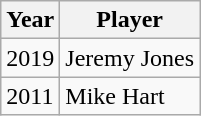<table class="wikitable">
<tr>
<th>Year</th>
<th>Player</th>
</tr>
<tr>
<td>2019</td>
<td>Jeremy Jones</td>
</tr>
<tr>
<td>2011</td>
<td>Mike Hart</td>
</tr>
</table>
